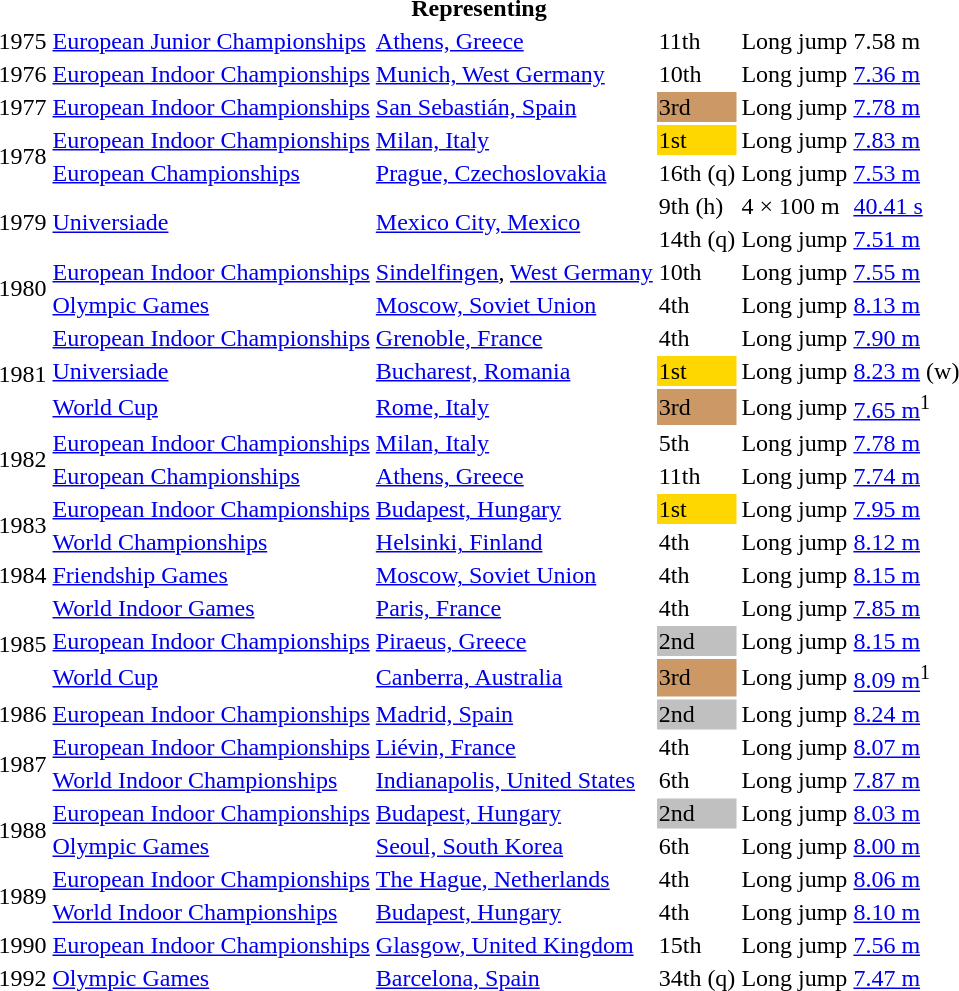<table>
<tr>
<th colspan="6">Representing </th>
</tr>
<tr>
<td>1975</td>
<td><a href='#'>European Junior Championships</a></td>
<td><a href='#'>Athens, Greece</a></td>
<td>11th</td>
<td>Long jump</td>
<td>7.58 m</td>
</tr>
<tr>
<td>1976</td>
<td><a href='#'>European Indoor Championships</a></td>
<td><a href='#'>Munich, West Germany</a></td>
<td>10th</td>
<td>Long jump</td>
<td><a href='#'>7.36 m</a></td>
</tr>
<tr>
<td>1977</td>
<td><a href='#'>European Indoor Championships</a></td>
<td><a href='#'>San Sebastián, Spain</a></td>
<td bgcolor=cc9966>3rd</td>
<td>Long jump</td>
<td><a href='#'>7.78 m</a></td>
</tr>
<tr>
<td rowspan=2>1978</td>
<td><a href='#'>European Indoor Championships</a></td>
<td><a href='#'>Milan, Italy</a></td>
<td bgcolor=gold>1st</td>
<td>Long jump</td>
<td><a href='#'>7.83 m</a></td>
</tr>
<tr>
<td><a href='#'>European Championships</a></td>
<td><a href='#'>Prague, Czechoslovakia</a></td>
<td>16th (q)</td>
<td>Long jump</td>
<td><a href='#'>7.53 m</a></td>
</tr>
<tr>
<td rowspan=2>1979</td>
<td rowspan=2><a href='#'>Universiade</a></td>
<td rowspan=2><a href='#'>Mexico City, Mexico</a></td>
<td>9th (h)</td>
<td>4 × 100 m</td>
<td><a href='#'>40.41 s</a></td>
</tr>
<tr>
<td>14th (q)</td>
<td>Long jump</td>
<td><a href='#'>7.51 m</a></td>
</tr>
<tr>
<td rowspan=2>1980</td>
<td><a href='#'>European Indoor Championships</a></td>
<td><a href='#'>Sindelfingen</a>, <a href='#'>West Germany</a></td>
<td>10th</td>
<td>Long jump</td>
<td><a href='#'>7.55 m</a></td>
</tr>
<tr>
<td><a href='#'>Olympic Games</a></td>
<td><a href='#'>Moscow, Soviet Union</a></td>
<td>4th</td>
<td>Long jump</td>
<td><a href='#'>8.13 m</a></td>
</tr>
<tr>
<td rowspan=3>1981</td>
<td><a href='#'>European Indoor Championships</a></td>
<td><a href='#'>Grenoble, France</a></td>
<td>4th</td>
<td>Long jump</td>
<td><a href='#'>7.90 m</a></td>
</tr>
<tr>
<td><a href='#'>Universiade</a></td>
<td><a href='#'>Bucharest, Romania</a></td>
<td bgcolor=gold>1st</td>
<td>Long jump</td>
<td><a href='#'>8.23 m</a> (w)</td>
</tr>
<tr>
<td><a href='#'>World Cup</a></td>
<td><a href='#'>Rome, Italy</a></td>
<td bgcolor=cc9966>3rd</td>
<td>Long jump</td>
<td><a href='#'>7.65 m</a><sup>1</sup></td>
</tr>
<tr>
<td rowspan=2>1982</td>
<td><a href='#'>European Indoor Championships</a></td>
<td><a href='#'>Milan, Italy</a></td>
<td>5th</td>
<td>Long jump</td>
<td><a href='#'>7.78 m</a></td>
</tr>
<tr>
<td><a href='#'>European Championships</a></td>
<td><a href='#'>Athens, Greece</a></td>
<td>11th</td>
<td>Long jump</td>
<td><a href='#'>7.74 m</a></td>
</tr>
<tr>
<td rowspan=2>1983</td>
<td><a href='#'>European Indoor Championships</a></td>
<td><a href='#'>Budapest, Hungary</a></td>
<td bgcolor=gold>1st</td>
<td>Long jump</td>
<td><a href='#'>7.95 m</a></td>
</tr>
<tr>
<td><a href='#'>World Championships</a></td>
<td><a href='#'>Helsinki, Finland</a></td>
<td>4th</td>
<td>Long jump</td>
<td><a href='#'>8.12 m</a></td>
</tr>
<tr>
<td>1984</td>
<td><a href='#'>Friendship Games</a></td>
<td><a href='#'>Moscow, Soviet Union</a></td>
<td>4th</td>
<td>Long jump</td>
<td><a href='#'>8.15 m</a></td>
</tr>
<tr>
<td rowspan=3>1985</td>
<td><a href='#'>World Indoor Games</a></td>
<td><a href='#'>Paris, France</a></td>
<td>4th</td>
<td>Long jump</td>
<td><a href='#'>7.85 m</a></td>
</tr>
<tr>
<td><a href='#'>European Indoor Championships</a></td>
<td><a href='#'>Piraeus, Greece</a></td>
<td bgcolor=silver>2nd</td>
<td>Long jump</td>
<td><a href='#'>8.15 m</a></td>
</tr>
<tr>
<td><a href='#'>World Cup</a></td>
<td><a href='#'>Canberra, Australia</a></td>
<td bgcolor=cc9966>3rd</td>
<td>Long jump</td>
<td><a href='#'>8.09 m</a><sup>1</sup></td>
</tr>
<tr>
<td>1986</td>
<td><a href='#'>European Indoor Championships</a></td>
<td><a href='#'>Madrid, Spain</a></td>
<td bgcolor=silver>2nd</td>
<td>Long jump</td>
<td><a href='#'>8.24 m</a></td>
</tr>
<tr>
<td rowspan=2>1987</td>
<td><a href='#'>European Indoor Championships</a></td>
<td><a href='#'>Liévin, France</a></td>
<td>4th</td>
<td>Long jump</td>
<td><a href='#'>8.07 m</a></td>
</tr>
<tr>
<td><a href='#'>World Indoor Championships</a></td>
<td><a href='#'>Indianapolis, United States</a></td>
<td>6th</td>
<td>Long jump</td>
<td><a href='#'>7.87 m</a></td>
</tr>
<tr>
<td rowspan=2>1988</td>
<td><a href='#'>European Indoor Championships</a></td>
<td><a href='#'>Budapest, Hungary</a></td>
<td bgcolor=silver>2nd</td>
<td>Long jump</td>
<td><a href='#'>8.03 m</a></td>
</tr>
<tr>
<td><a href='#'>Olympic Games</a></td>
<td><a href='#'>Seoul, South Korea</a></td>
<td>6th</td>
<td>Long jump</td>
<td><a href='#'>8.00 m</a></td>
</tr>
<tr>
<td rowspan=2>1989</td>
<td><a href='#'>European Indoor Championships</a></td>
<td><a href='#'>The Hague, Netherlands</a></td>
<td>4th</td>
<td>Long jump</td>
<td><a href='#'>8.06 m</a></td>
</tr>
<tr>
<td><a href='#'>World Indoor Championships</a></td>
<td><a href='#'>Budapest, Hungary</a></td>
<td>4th</td>
<td>Long jump</td>
<td><a href='#'>8.10 m</a></td>
</tr>
<tr>
<td>1990</td>
<td><a href='#'>European Indoor Championships</a></td>
<td><a href='#'>Glasgow, United Kingdom</a></td>
<td>15th</td>
<td>Long jump</td>
<td><a href='#'>7.56 m</a></td>
</tr>
<tr>
<td>1992</td>
<td><a href='#'>Olympic Games</a></td>
<td><a href='#'>Barcelona, Spain</a></td>
<td>34th (q)</td>
<td>Long jump</td>
<td><a href='#'>7.47 m</a></td>
</tr>
</table>
